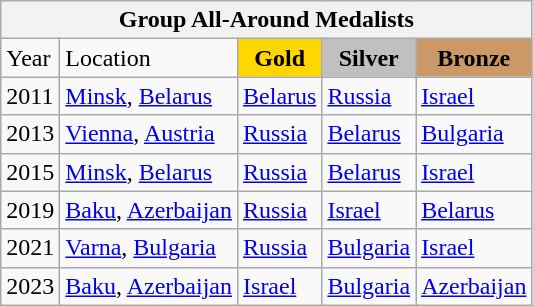<table class="wikitable">
<tr>
<th colspan=5 align="center"><strong>Group All-Around Medalists</strong></th>
</tr>
<tr>
<td>Year</td>
<td>Location</td>
<td style="text-align:center;background-color:gold;"><strong>Gold</strong></td>
<td style="text-align:center;background-color:silver;"><strong>Silver</strong></td>
<td style="text-align:center;background-color:#CC9966;"><strong>Bronze</strong></td>
</tr>
<tr>
<td>2011</td>
<td> <a href='#'>Minsk</a>, <a href='#'>Belarus</a></td>
<td> <a href='#'>Belarus</a></td>
<td> <a href='#'>Russia</a></td>
<td> <a href='#'>Israel</a></td>
</tr>
<tr>
<td>2013</td>
<td> <a href='#'>Vienna</a>, <a href='#'>Austria</a></td>
<td> <a href='#'>Russia</a></td>
<td> <a href='#'>Belarus</a></td>
<td> <a href='#'>Bulgaria</a></td>
</tr>
<tr>
<td>2015</td>
<td> <a href='#'>Minsk</a>, <a href='#'>Belarus</a></td>
<td> <a href='#'>Russia</a></td>
<td> <a href='#'>Belarus</a></td>
<td> <a href='#'>Israel</a></td>
</tr>
<tr>
<td>2019</td>
<td> <a href='#'>Baku</a>, <a href='#'>Azerbaijan</a></td>
<td> <a href='#'>Russia</a></td>
<td> <a href='#'>Israel</a></td>
<td> <a href='#'>Belarus</a></td>
</tr>
<tr>
<td>2021</td>
<td> <a href='#'>Varna</a>, <a href='#'>Bulgaria</a></td>
<td> <a href='#'>Russia</a></td>
<td> <a href='#'>Bulgaria</a></td>
<td> <a href='#'>Israel</a></td>
</tr>
<tr>
<td>2023</td>
<td> <a href='#'>Baku</a>, <a href='#'>Azerbaijan</a></td>
<td> <a href='#'>Israel</a></td>
<td> <a href='#'>Bulgaria</a></td>
<td> <a href='#'>Azerbaijan</a></td>
</tr>
</table>
